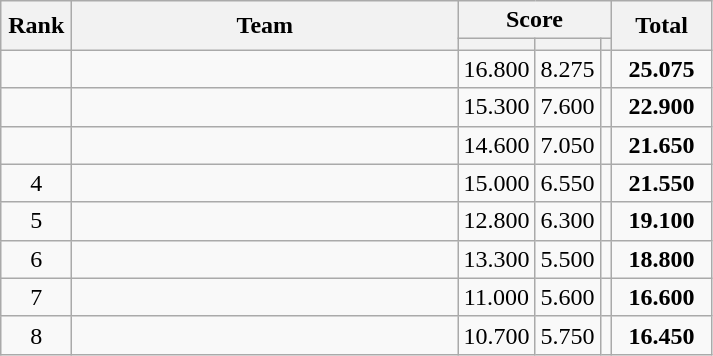<table class=wikitable style="text-align:center">
<tr>
<th width="40" rowspan="2">Rank</th>
<th width="250" rowspan="2">Team</th>
<th width="60" colspan="3">Score</th>
<th width="60" rowspan="2">Total</th>
</tr>
<tr>
<th></th>
<th></th>
<th></th>
</tr>
<tr>
<td></td>
<td align="left"></td>
<td>16.800</td>
<td>8.275</td>
<td></td>
<td><strong>25.075</strong></td>
</tr>
<tr>
<td></td>
<td align="left"></td>
<td>15.300</td>
<td>7.600</td>
<td></td>
<td><strong>22.900</strong></td>
</tr>
<tr>
<td></td>
<td align="left"></td>
<td>14.600</td>
<td>7.050</td>
<td></td>
<td><strong>21.650</strong></td>
</tr>
<tr>
<td>4</td>
<td align="left"></td>
<td>15.000</td>
<td>6.550</td>
<td></td>
<td><strong>21.550</strong></td>
</tr>
<tr>
<td>5</td>
<td align="left"></td>
<td>12.800</td>
<td>6.300</td>
<td></td>
<td><strong>19.100</strong></td>
</tr>
<tr>
<td>6</td>
<td align="left"></td>
<td>13.300</td>
<td>5.500</td>
<td></td>
<td><strong>18.800</strong></td>
</tr>
<tr>
<td>7</td>
<td align="left"></td>
<td>11.000</td>
<td>5.600</td>
<td></td>
<td><strong>16.600</strong></td>
</tr>
<tr>
<td>8</td>
<td align="left"></td>
<td>10.700</td>
<td>5.750</td>
<td></td>
<td><strong>16.450</strong></td>
</tr>
</table>
